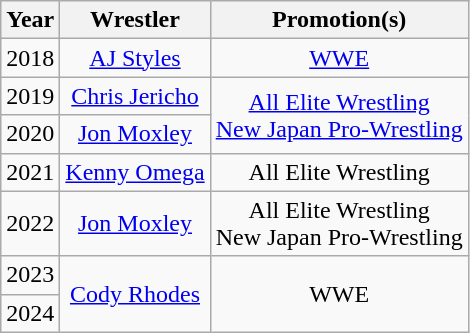<table class="wikitable sortable" style="text-align: center">
<tr>
<th>Year</th>
<th>Wrestler</th>
<th>Promotion(s)</th>
</tr>
<tr>
<td>2018</td>
<td><a href='#'>AJ Styles</a></td>
<td><a href='#'>WWE</a></td>
</tr>
<tr>
<td>2019</td>
<td><a href='#'>Chris Jericho</a></td>
<td rowspan=2><a href='#'>All Elite Wrestling</a><br><a href='#'>New Japan Pro-Wrestling</a></td>
</tr>
<tr>
<td>2020</td>
<td><a href='#'>Jon Moxley</a></td>
</tr>
<tr>
<td>2021</td>
<td><a href='#'>Kenny Omega</a></td>
<td>All Elite Wrestling</td>
</tr>
<tr>
<td>2022</td>
<td><a href='#'>Jon Moxley</a></td>
<td>All Elite Wrestling <br>New Japan Pro-Wrestling</td>
</tr>
<tr>
<td>2023</td>
<td rowspan="2"><a href='#'>Cody Rhodes</a></td>
<td rowspan="2">WWE</td>
</tr>
<tr>
<td>2024</td>
</tr>
</table>
